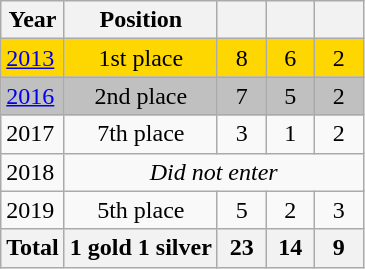<table class="wikitable" style="text-align: center;">
<tr>
<th>Year</th>
<th>Position</th>
<th width=25px></th>
<th width=25px></th>
<th width=25px></th>
</tr>
<tr bgcolor=gold>
<td style="text-align: left;"> <a href='#'>2013</a></td>
<td>1st place</td>
<td>8</td>
<td>6</td>
<td>2</td>
</tr>
<tr bgcolor=silver>
<td style="text-align: left;"> <a href='#'>2016</a></td>
<td>2nd place</td>
<td>7</td>
<td>5</td>
<td>2</td>
</tr>
<tr>
<td style="text-align: left;"> 2017</td>
<td>7th place</td>
<td>3</td>
<td>1</td>
<td>2</td>
</tr>
<tr>
<td style="text-align: left;"> 2018</td>
<td colspan=4><em>Did not enter</em></td>
</tr>
<tr>
<td style="text-align: left;"> 2019</td>
<td>5th place</td>
<td>5</td>
<td>2</td>
<td>3</td>
</tr>
<tr>
<th>Total</th>
<th>1 gold 1 silver</th>
<th>23</th>
<th>14</th>
<th>9</th>
</tr>
</table>
